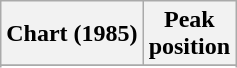<table class="wikitable sortable plainrowheaders" style="text-align:center">
<tr>
<th scope="col">Chart (1985)</th>
<th scope="col">Peak <br>position</th>
</tr>
<tr>
</tr>
<tr>
</tr>
</table>
